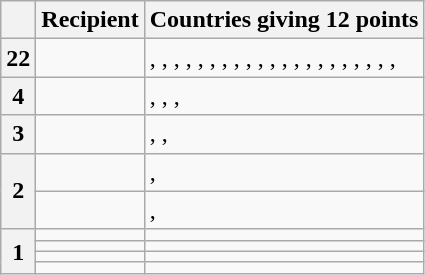<table class="wikitable plainrowheaders">
<tr>
<th scope="col"></th>
<th scope="col">Recipient</th>
<th scope="col">Countries giving 12 points</th>
</tr>
<tr>
<th scope="row">22</th>
<td></td>
<td>, , , , , , , , , , , , , , , , , , , , , <strong></strong></td>
</tr>
<tr>
<th scope="rowgroup" rowspan="1">4</th>
<td></td>
<td><strong></strong>, , , </td>
</tr>
<tr>
<th scope="rowgroup" rowspan="1">3</th>
<td></td>
<td>, , </td>
</tr>
<tr>
<th scope="rowgroup" rowspan="2">2</th>
<td></td>
<td>, <strong></strong></td>
</tr>
<tr>
<td></td>
<td><strong></strong>, <strong></strong></td>
</tr>
<tr>
<th scope="rowgroup" rowspan="4">1</th>
<td></td>
<td></td>
</tr>
<tr>
<td></td>
<td></td>
</tr>
<tr>
<td></td>
<td><strong></strong></td>
</tr>
<tr>
<td></td>
<td></td>
</tr>
</table>
